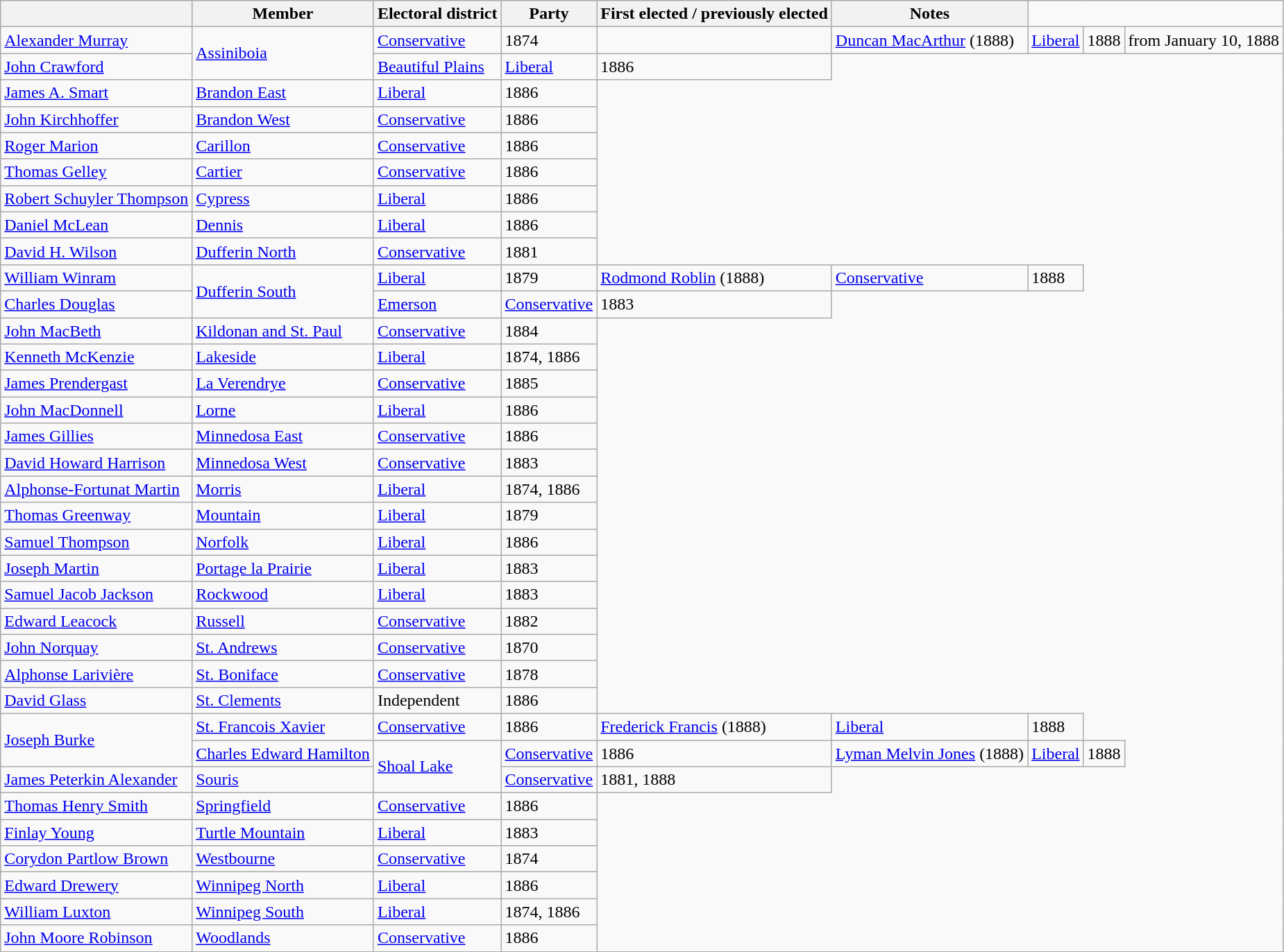<table class="wikitable sortable">
<tr>
<th></th>
<th>Member</th>
<th>Electoral district</th>
<th>Party</th>
<th>First elected / previously elected</th>
<th>Notes</th>
</tr>
<tr>
<td><a href='#'>Alexander Murray</a></td>
<td rowspan=2><a href='#'>Assiniboia</a></td>
<td><a href='#'>Conservative</a></td>
<td>1874</td>
<td><br></td>
<td><a href='#'>Duncan MacArthur</a> (1888)</td>
<td><a href='#'>Liberal</a></td>
<td>1888</td>
<td>from January 10, 1888</td>
</tr>
<tr>
<td><a href='#'>John Crawford</a></td>
<td><a href='#'>Beautiful Plains</a></td>
<td><a href='#'>Liberal</a></td>
<td>1886</td>
</tr>
<tr>
<td><a href='#'>James A. Smart</a></td>
<td><a href='#'>Brandon East</a></td>
<td><a href='#'>Liberal</a></td>
<td>1886</td>
</tr>
<tr>
<td><a href='#'>John Kirchhoffer</a></td>
<td><a href='#'>Brandon West</a></td>
<td><a href='#'>Conservative</a></td>
<td>1886</td>
</tr>
<tr>
<td><a href='#'>Roger Marion</a></td>
<td><a href='#'>Carillon</a></td>
<td><a href='#'>Conservative</a></td>
<td>1886</td>
</tr>
<tr>
<td><a href='#'>Thomas Gelley</a></td>
<td><a href='#'>Cartier</a></td>
<td><a href='#'>Conservative</a></td>
<td>1886</td>
</tr>
<tr>
<td><a href='#'>Robert Schuyler Thompson</a></td>
<td><a href='#'>Cypress</a></td>
<td><a href='#'>Liberal</a></td>
<td>1886</td>
</tr>
<tr>
<td><a href='#'>Daniel McLean</a></td>
<td><a href='#'>Dennis</a></td>
<td><a href='#'>Liberal</a></td>
<td>1886</td>
</tr>
<tr>
<td><a href='#'>David H. Wilson</a></td>
<td><a href='#'>Dufferin North</a></td>
<td><a href='#'>Conservative</a></td>
<td>1881</td>
</tr>
<tr>
<td><a href='#'>William Winram</a></td>
<td rowspan=2><a href='#'>Dufferin South</a></td>
<td><a href='#'>Liberal</a></td>
<td>1879<br></td>
<td><a href='#'>Rodmond Roblin</a> (1888)</td>
<td><a href='#'>Conservative</a></td>
<td>1888</td>
</tr>
<tr>
<td><a href='#'>Charles Douglas</a></td>
<td><a href='#'>Emerson</a></td>
<td><a href='#'>Conservative</a></td>
<td>1883</td>
</tr>
<tr>
<td><a href='#'>John MacBeth</a></td>
<td><a href='#'>Kildonan and St. Paul</a></td>
<td><a href='#'>Conservative</a></td>
<td>1884</td>
</tr>
<tr>
<td><a href='#'>Kenneth McKenzie</a></td>
<td><a href='#'>Lakeside</a></td>
<td><a href='#'>Liberal</a></td>
<td>1874, 1886</td>
</tr>
<tr>
<td><a href='#'>James Prendergast</a></td>
<td><a href='#'>La Verendrye</a></td>
<td><a href='#'>Conservative</a></td>
<td>1885</td>
</tr>
<tr>
<td><a href='#'>John MacDonnell</a></td>
<td><a href='#'>Lorne</a></td>
<td><a href='#'>Liberal</a></td>
<td>1886</td>
</tr>
<tr>
<td><a href='#'>James Gillies</a></td>
<td><a href='#'>Minnedosa East</a></td>
<td><a href='#'>Conservative</a></td>
<td>1886</td>
</tr>
<tr>
<td><a href='#'>David Howard Harrison</a></td>
<td><a href='#'>Minnedosa West</a></td>
<td><a href='#'>Conservative</a></td>
<td>1883</td>
</tr>
<tr>
<td><a href='#'>Alphonse-Fortunat Martin</a></td>
<td><a href='#'>Morris</a></td>
<td><a href='#'>Liberal</a></td>
<td>1874, 1886</td>
</tr>
<tr>
<td><a href='#'>Thomas Greenway</a></td>
<td><a href='#'>Mountain</a></td>
<td><a href='#'>Liberal</a></td>
<td>1879</td>
</tr>
<tr>
<td><a href='#'>Samuel Thompson</a></td>
<td><a href='#'>Norfolk</a></td>
<td><a href='#'>Liberal</a></td>
<td>1886</td>
</tr>
<tr>
<td><a href='#'>Joseph Martin</a></td>
<td><a href='#'>Portage la Prairie</a></td>
<td><a href='#'>Liberal</a></td>
<td>1883</td>
</tr>
<tr>
<td><a href='#'>Samuel Jacob Jackson</a></td>
<td><a href='#'>Rockwood</a></td>
<td><a href='#'>Liberal</a></td>
<td>1883</td>
</tr>
<tr>
<td><a href='#'>Edward Leacock</a></td>
<td><a href='#'>Russell</a></td>
<td><a href='#'>Conservative</a></td>
<td>1882</td>
</tr>
<tr>
<td><a href='#'>John Norquay</a></td>
<td><a href='#'>St. Andrews</a></td>
<td><a href='#'>Conservative</a></td>
<td>1870</td>
</tr>
<tr>
<td><a href='#'>Alphonse Larivière</a></td>
<td><a href='#'>St. Boniface</a></td>
<td><a href='#'>Conservative</a></td>
<td>1878</td>
</tr>
<tr>
<td><a href='#'>David Glass</a></td>
<td><a href='#'>St. Clements</a></td>
<td>Independent</td>
<td>1886</td>
</tr>
<tr>
<td rowspan=2><a href='#'>Joseph Burke</a></td>
<td><a href='#'>St. Francois Xavier</a></td>
<td><a href='#'>Conservative</a></td>
<td>1886<br></td>
<td><a href='#'>Frederick Francis</a> (1888)</td>
<td><a href='#'>Liberal</a></td>
<td>1888</td>
</tr>
<tr>
<td><a href='#'>Charles Edward Hamilton</a></td>
<td rowspan=2><a href='#'>Shoal Lake</a></td>
<td><a href='#'>Conservative</a></td>
<td>1886<br></td>
<td><a href='#'>Lyman Melvin Jones</a> (1888)</td>
<td><a href='#'>Liberal</a></td>
<td>1888</td>
</tr>
<tr>
<td><a href='#'>James Peterkin Alexander</a></td>
<td><a href='#'>Souris</a></td>
<td><a href='#'>Conservative</a></td>
<td>1881, 1888</td>
</tr>
<tr>
<td><a href='#'>Thomas Henry Smith</a></td>
<td><a href='#'>Springfield</a></td>
<td><a href='#'>Conservative</a></td>
<td>1886</td>
</tr>
<tr>
<td><a href='#'>Finlay Young</a></td>
<td><a href='#'>Turtle Mountain</a></td>
<td><a href='#'>Liberal</a></td>
<td>1883</td>
</tr>
<tr>
<td><a href='#'>Corydon Partlow Brown</a></td>
<td><a href='#'>Westbourne</a></td>
<td><a href='#'>Conservative</a></td>
<td>1874</td>
</tr>
<tr>
<td><a href='#'>Edward Drewery</a></td>
<td><a href='#'>Winnipeg North</a></td>
<td><a href='#'>Liberal</a></td>
<td>1886</td>
</tr>
<tr>
<td><a href='#'>William Luxton</a></td>
<td><a href='#'>Winnipeg South</a></td>
<td><a href='#'>Liberal</a></td>
<td>1874, 1886</td>
</tr>
<tr>
<td><a href='#'>John Moore Robinson</a></td>
<td><a href='#'>Woodlands</a></td>
<td><a href='#'>Conservative</a></td>
<td>1886</td>
</tr>
</table>
